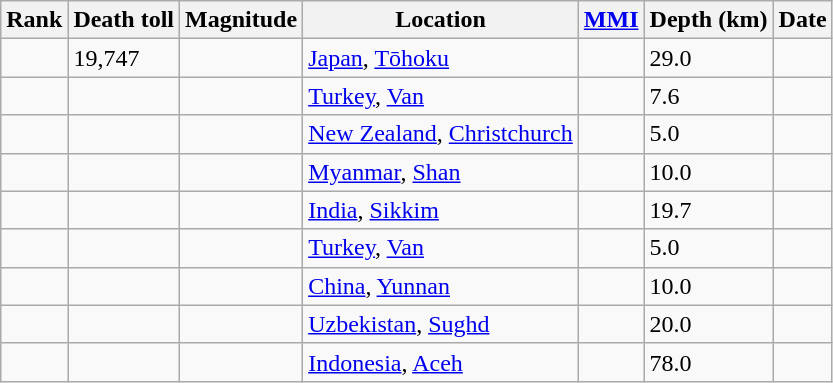<table class="sortable wikitable" style="font-size:100%;">
<tr>
<th>Rank</th>
<th>Death toll</th>
<th>Magnitude</th>
<th>Location</th>
<th><a href='#'>MMI</a></th>
<th>Depth (km)</th>
<th>Date</th>
</tr>
<tr>
<td></td>
<td>19,747</td>
<td></td>
<td> <a href='#'>Japan</a>, <a href='#'>Tōhoku</a></td>
<td></td>
<td>29.0</td>
<td></td>
</tr>
<tr>
<td></td>
<td></td>
<td></td>
<td> <a href='#'>Turkey</a>, <a href='#'>Van</a></td>
<td></td>
<td>7.6</td>
<td></td>
</tr>
<tr>
<td></td>
<td></td>
<td></td>
<td> <a href='#'>New Zealand</a>, <a href='#'>Christchurch</a></td>
<td></td>
<td>5.0</td>
<td></td>
</tr>
<tr>
<td></td>
<td></td>
<td></td>
<td> <a href='#'>Myanmar</a>, <a href='#'>Shan</a></td>
<td></td>
<td>10.0</td>
<td></td>
</tr>
<tr>
<td></td>
<td></td>
<td></td>
<td> <a href='#'>India</a>, <a href='#'>Sikkim</a></td>
<td></td>
<td>19.7</td>
<td></td>
</tr>
<tr>
<td></td>
<td></td>
<td></td>
<td> <a href='#'>Turkey</a>, <a href='#'>Van</a></td>
<td></td>
<td>5.0</td>
<td></td>
</tr>
<tr>
<td></td>
<td></td>
<td></td>
<td> <a href='#'>China</a>, <a href='#'>Yunnan</a></td>
<td></td>
<td>10.0</td>
<td></td>
</tr>
<tr>
<td></td>
<td></td>
<td></td>
<td> <a href='#'>Uzbekistan</a>, <a href='#'>Sughd</a></td>
<td></td>
<td>20.0</td>
<td></td>
</tr>
<tr>
<td></td>
<td></td>
<td></td>
<td> <a href='#'>Indonesia</a>, <a href='#'>Aceh</a></td>
<td></td>
<td>78.0</td>
<td></td>
</tr>
</table>
